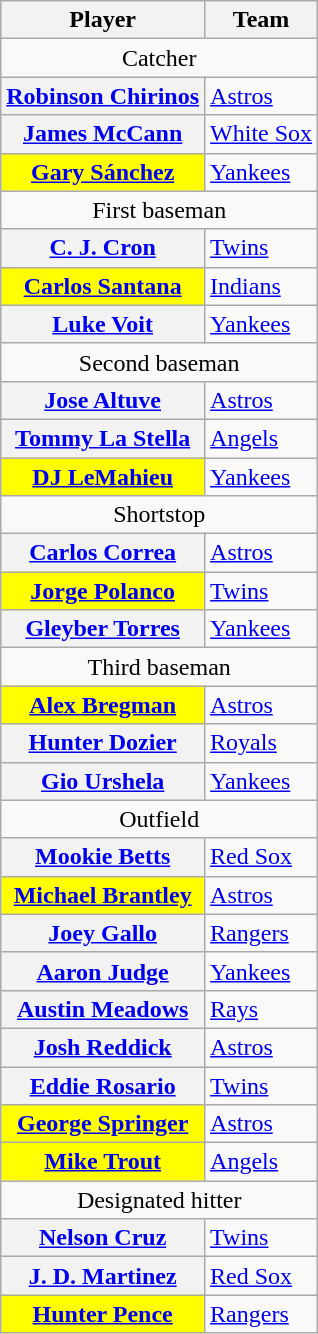<table class="wikitable plainrowheaders">
<tr>
<th scope="col">Player</th>
<th scope="col">Team</th>
</tr>
<tr>
<td colspan=2 style="text-align:center">Catcher</td>
</tr>
<tr>
<th scope="row"><a href='#'>Robinson Chirinos</a></th>
<td><a href='#'>Astros</a></td>
</tr>
<tr>
<th scope="row"><a href='#'>James McCann</a></th>
<td><a href='#'>White Sox</a></td>
</tr>
<tr>
<th scope="row" style="background:yellow;"><a href='#'>Gary Sánchez</a></th>
<td><a href='#'>Yankees</a></td>
</tr>
<tr>
<td colspan=2 style="text-align:center">First baseman</td>
</tr>
<tr>
<th scope="row"><a href='#'>C. J. Cron</a></th>
<td><a href='#'>Twins</a></td>
</tr>
<tr>
<th scope="row" style="background:yellow;"><a href='#'>Carlos Santana</a></th>
<td><a href='#'>Indians</a></td>
</tr>
<tr>
<th scope="row"><a href='#'>Luke Voit</a></th>
<td><a href='#'>Yankees</a></td>
</tr>
<tr>
<td colspan=2 style="text-align:center">Second baseman</td>
</tr>
<tr>
<th scope="row"><a href='#'>Jose Altuve</a></th>
<td><a href='#'>Astros</a></td>
</tr>
<tr>
<th scope="row"><a href='#'>Tommy La Stella</a></th>
<td><a href='#'>Angels</a></td>
</tr>
<tr>
<th scope="row" style="background:yellow;"><a href='#'>DJ LeMahieu</a></th>
<td><a href='#'>Yankees</a></td>
</tr>
<tr>
<td colspan=2 style="text-align:center">Shortstop</td>
</tr>
<tr>
<th scope="row"><a href='#'>Carlos Correa</a></th>
<td><a href='#'>Astros</a></td>
</tr>
<tr>
<th scope="row" style="background:yellow;"><a href='#'>Jorge Polanco</a></th>
<td><a href='#'>Twins</a></td>
</tr>
<tr>
<th scope="row"><a href='#'>Gleyber Torres</a></th>
<td><a href='#'>Yankees</a></td>
</tr>
<tr>
<td colspan=2 style="text-align:center">Third baseman</td>
</tr>
<tr>
<th scope="row" style="background:yellow;"><a href='#'>Alex Bregman</a></th>
<td><a href='#'>Astros</a></td>
</tr>
<tr>
<th scope="row"><a href='#'>Hunter Dozier</a></th>
<td><a href='#'>Royals</a></td>
</tr>
<tr>
<th scope="row"><a href='#'>Gio Urshela</a></th>
<td><a href='#'>Yankees</a></td>
</tr>
<tr>
<td colspan=2 style="text-align:center">Outfield</td>
</tr>
<tr>
<th scope="row"><a href='#'>Mookie Betts</a></th>
<td><a href='#'>Red Sox</a></td>
</tr>
<tr>
<th scope="row" style="background:yellow;"><a href='#'>Michael Brantley</a></th>
<td><a href='#'>Astros</a></td>
</tr>
<tr>
<th scope="row"><a href='#'>Joey Gallo</a></th>
<td><a href='#'>Rangers</a></td>
</tr>
<tr>
<th scope="row"><a href='#'>Aaron Judge</a></th>
<td><a href='#'>Yankees</a></td>
</tr>
<tr>
<th scope="row"><a href='#'>Austin Meadows</a></th>
<td><a href='#'>Rays</a></td>
</tr>
<tr>
<th scope="row"><a href='#'>Josh Reddick</a></th>
<td><a href='#'>Astros</a></td>
</tr>
<tr>
<th scope="row"><a href='#'>Eddie Rosario</a></th>
<td><a href='#'>Twins</a></td>
</tr>
<tr>
<th scope="row" style="background:yellow;"><a href='#'>George Springer</a></th>
<td><a href='#'>Astros</a></td>
</tr>
<tr>
<th scope="row" style="background:yellow;"><a href='#'>Mike Trout</a></th>
<td><a href='#'>Angels</a></td>
</tr>
<tr>
<td colspan=2 style="text-align:center">Designated hitter</td>
</tr>
<tr>
<th scope="row"><a href='#'>Nelson Cruz</a></th>
<td><a href='#'>Twins</a></td>
</tr>
<tr>
<th scope="row"><a href='#'>J. D. Martinez</a></th>
<td><a href='#'>Red Sox</a></td>
</tr>
<tr>
<th scope="row" style="background:yellow;"><a href='#'>Hunter Pence</a></th>
<td><a href='#'>Rangers</a></td>
</tr>
</table>
